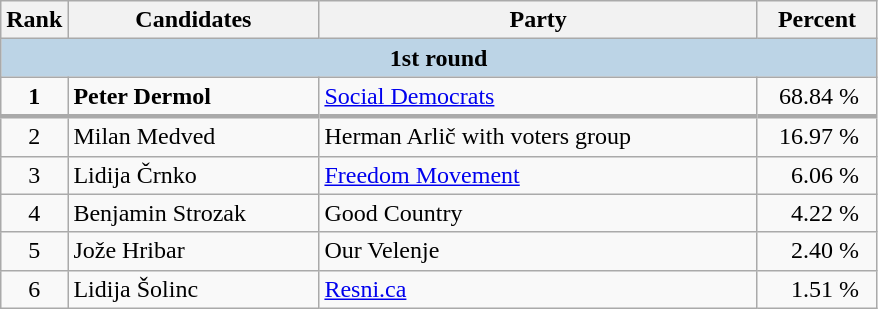<table class="wikitable">
<tr>
<th width=37>Rank</th>
<th width=160>Candidates</th>
<th width=285>Party</th>
<th width=72>Percent</th>
</tr>
<tr>
<td bgcolor=#BCD4E6 colspan=4 align=center><strong>1st round</strong></td>
</tr>
<tr>
<td align=center><strong>1</strong></td>
<td><strong>Peter Dermol</strong> </td>
<td><a href='#'>Social Democrats</a></td>
<td align=right>68.84 %  </td>
</tr>
<tr>
<td style="border-top-width:3px" align=center>2</td>
<td style="border-top-width:3px">Milan Medved</td>
<td style="border-top-width:3px">Herman Arlič with voters group</td>
<td style="border-top-width:3px" align=right>16.97 %  </td>
</tr>
<tr>
<td align=center>3</td>
<td>Lidija Črnko</td>
<td><a href='#'>Freedom Movement</a></td>
<td align=right>6.06 %  </td>
</tr>
<tr>
<td align=center>4</td>
<td>Benjamin Strozak</td>
<td>Good Country</td>
<td align=right>4.22 %  </td>
</tr>
<tr>
<td align=center>5</td>
<td>Jože Hribar</td>
<td>Our Velenje</td>
<td align=right>2.40 %  </td>
</tr>
<tr>
<td align=center>6</td>
<td>Lidija Šolinc</td>
<td><a href='#'>Resni.ca</a></td>
<td align=right>1.51 %  </td>
</tr>
</table>
